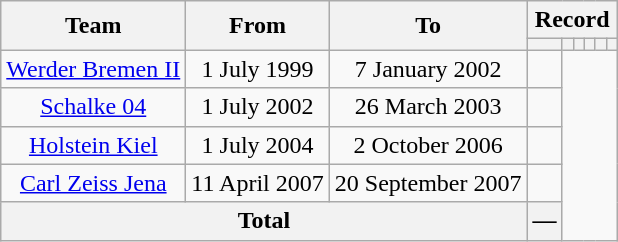<table class="wikitable" style="text-align: center">
<tr>
<th rowspan="2">Team</th>
<th rowspan="2">From</th>
<th rowspan="2">To</th>
<th colspan="6">Record</th>
</tr>
<tr>
<th></th>
<th></th>
<th></th>
<th></th>
<th></th>
<th></th>
</tr>
<tr>
<td><a href='#'>Werder Bremen II</a></td>
<td>1 July 1999</td>
<td>7 January 2002<br></td>
<td></td>
</tr>
<tr>
<td><a href='#'>Schalke 04</a></td>
<td>1 July 2002</td>
<td>26 March 2003<br></td>
<td></td>
</tr>
<tr>
<td><a href='#'>Holstein Kiel</a></td>
<td>1 July 2004</td>
<td>2 October 2006<br></td>
<td></td>
</tr>
<tr>
<td><a href='#'>Carl Zeiss Jena</a></td>
<td>11 April 2007</td>
<td>20 September 2007<br></td>
<td></td>
</tr>
<tr>
<th colspan="3">Total<br></th>
<th>—</th>
</tr>
</table>
